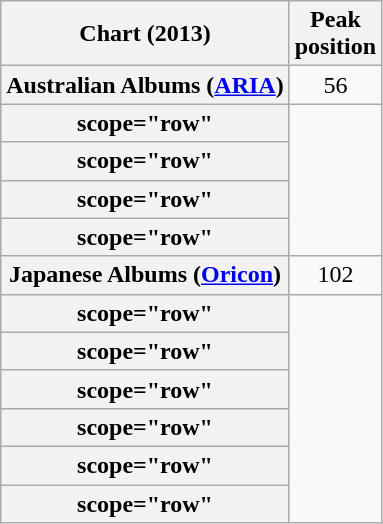<table class="wikitable sortable plainrowheaders" style="text-align:center">
<tr>
<th>Chart (2013)</th>
<th>Peak<br>position</th>
</tr>
<tr>
<th scope="row">Australian Albums (<a href='#'>ARIA</a>)</th>
<td>56</td>
</tr>
<tr>
<th>scope="row"</th>
</tr>
<tr>
<th>scope="row"</th>
</tr>
<tr>
<th>scope="row"</th>
</tr>
<tr>
<th>scope="row"</th>
</tr>
<tr>
<th scope="row">Japanese Albums (<a href='#'>Oricon</a>)</th>
<td>102</td>
</tr>
<tr>
<th>scope="row"</th>
</tr>
<tr>
<th>scope="row"</th>
</tr>
<tr>
<th>scope="row"</th>
</tr>
<tr>
<th>scope="row"</th>
</tr>
<tr>
<th>scope="row"</th>
</tr>
<tr>
<th>scope="row"</th>
</tr>
</table>
